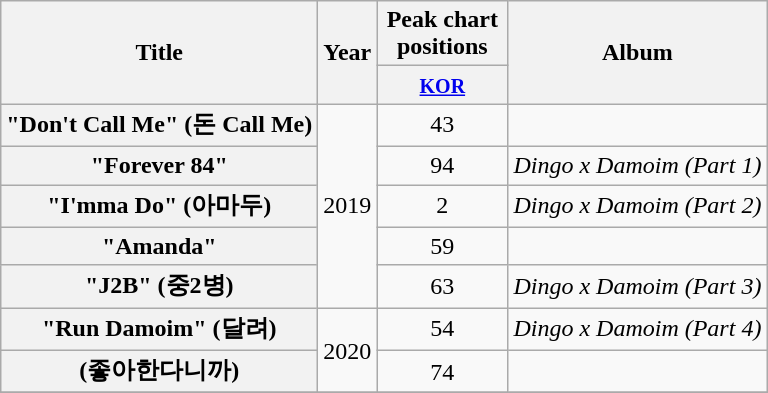<table class="wikitable plainrowheaders" style="text-align:center;">
<tr>
<th rowspan="2" scope="col">Title</th>
<th rowspan="2" scope="col">Year</th>
<th colspan="1" scope="col" style="width:5em;">Peak chart positions</th>
<th rowspan="2" scope="col">Album</th>
</tr>
<tr>
<th><small><a href='#'>KOR</a></small><br></th>
</tr>
<tr>
<th scope="row">"Don't Call Me" (돈 Call Me)<br></th>
<td rowspan="5">2019</td>
<td>43</td>
<td></td>
</tr>
<tr>
<th scope="row">"Forever 84"<br></th>
<td>94</td>
<td><em>Dingo x Damoim (Part 1)</em></td>
</tr>
<tr>
<th scope="row">"I'mma Do" (아마두)<br></th>
<td>2</td>
<td><em>Dingo x Damoim (Part 2)</em></td>
</tr>
<tr>
<th scope="row">"Amanda"<br></th>
<td>59</td>
<td></td>
</tr>
<tr>
<th scope="row">"J2B" (중2병)<br></th>
<td>63</td>
<td><em>Dingo x Damoim (Part 3)</em></td>
</tr>
<tr>
<th scope="row">"Run Damoim" (달려)<br></th>
<td rowspan="2">2020</td>
<td>54</td>
<td><em>Dingo x Damoim (Part 4)</em></td>
</tr>
<tr>
<th scope="row">(좋아한다니까)</th>
<td>74</td>
<td></td>
</tr>
<tr>
</tr>
</table>
